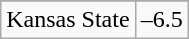<table class="wikitable">
<tr>
</tr>
<tr>
<td>Kansas State</td>
<td>–6.5</td>
</tr>
</table>
